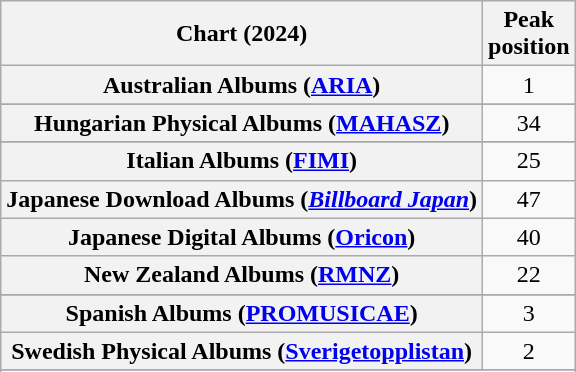<table class="wikitable sortable plainrowheaders" style="text-align:center">
<tr>
<th scope="col">Chart (2024)</th>
<th scope="col">Peak<br>position</th>
</tr>
<tr>
<th scope="row">Australian Albums (<a href='#'>ARIA</a>)</th>
<td>1</td>
</tr>
<tr>
</tr>
<tr>
</tr>
<tr>
</tr>
<tr>
</tr>
<tr>
</tr>
<tr>
</tr>
<tr>
</tr>
<tr>
</tr>
<tr>
<th scope="row">Hungarian Physical Albums (<a href='#'>MAHASZ</a>)</th>
<td>34</td>
</tr>
<tr>
</tr>
<tr>
<th scope="row">Italian Albums (<a href='#'>FIMI</a>)</th>
<td>25</td>
</tr>
<tr>
<th scope="row">Japanese Download Albums (<em><a href='#'>Billboard Japan</a></em>)</th>
<td>47</td>
</tr>
<tr>
<th scope="row">Japanese Digital Albums (<a href='#'>Oricon</a>)</th>
<td>40</td>
</tr>
<tr>
<th scope="row">New Zealand Albums (<a href='#'>RMNZ</a>)</th>
<td>22</td>
</tr>
<tr>
</tr>
<tr>
<th scope="row">Spanish Albums (<a href='#'>PROMUSICAE</a>)</th>
<td>3</td>
</tr>
<tr>
<th scope="row">Swedish Physical Albums (<a href='#'>Sverigetopplistan</a>)</th>
<td>2</td>
</tr>
<tr>
</tr>
<tr>
</tr>
<tr>
</tr>
<tr>
</tr>
<tr>
</tr>
<tr>
</tr>
</table>
